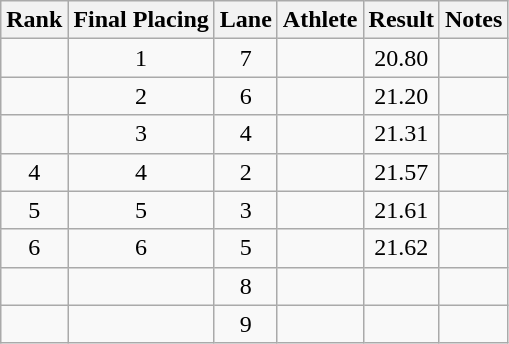<table class="wikitable sortable" style="text-align:center">
<tr>
<th>Rank</th>
<th>Final Placing</th>
<th>Lane</th>
<th>Athlete</th>
<th>Result</th>
<th>Notes</th>
</tr>
<tr>
<td></td>
<td>1</td>
<td>7</td>
<td align=left></td>
<td>20.80</td>
<td></td>
</tr>
<tr>
<td></td>
<td>2</td>
<td>6</td>
<td align=left></td>
<td>21.20</td>
<td></td>
</tr>
<tr>
<td></td>
<td>3</td>
<td>4</td>
<td align=left></td>
<td>21.31</td>
<td></td>
</tr>
<tr>
<td>4</td>
<td>4</td>
<td>2</td>
<td align=left></td>
<td>21.57</td>
<td></td>
</tr>
<tr>
<td>5</td>
<td>5</td>
<td>3</td>
<td align=left></td>
<td>21.61</td>
<td></td>
</tr>
<tr>
<td>6</td>
<td>6</td>
<td>5</td>
<td align=left></td>
<td>21.62</td>
<td></td>
</tr>
<tr>
<td></td>
<td></td>
<td>8</td>
<td align=left></td>
<td></td>
<td></td>
</tr>
<tr>
<td></td>
<td></td>
<td>9</td>
<td align=left></td>
<td></td>
<td></td>
</tr>
</table>
